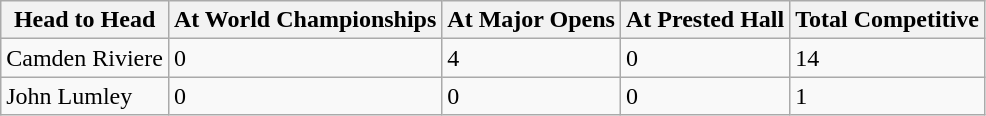<table class="wikitable">
<tr>
<th>Head to Head</th>
<th>At World Championships</th>
<th>At Major Opens</th>
<th>At Prested Hall</th>
<th>Total Competitive</th>
</tr>
<tr>
<td>Camden Riviere</td>
<td>0</td>
<td>4</td>
<td>0</td>
<td>14</td>
</tr>
<tr>
<td>John Lumley</td>
<td>0</td>
<td>0</td>
<td>0</td>
<td>1</td>
</tr>
</table>
